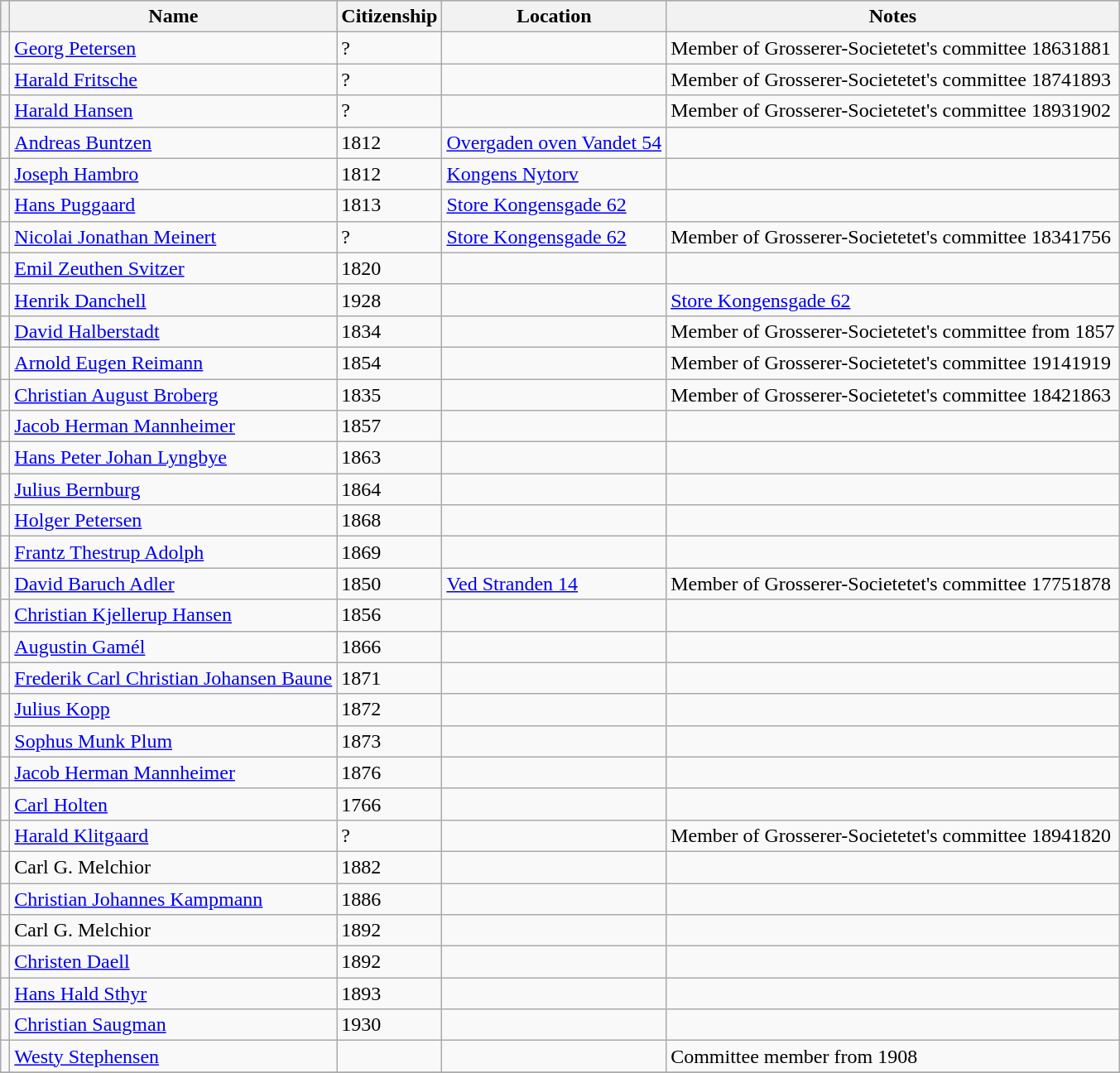<table class="wikitable">
<tr style="background:#CCCCCC">
<th></th>
<th>Name</th>
<th>Citizenship</th>
<th>Location</th>
<th>Notes</th>
</tr>
<tr>
<td></td>
<td><a href='#'>Georg Petersen</a></td>
<td>?</td>
<td></td>
<td>Member of Grosserer-Societetet's committee 18631881</td>
</tr>
<tr>
<td></td>
<td><a href='#'>Harald Fritsche</a></td>
<td>?</td>
<td></td>
<td>Member of Grosserer-Societetet's committee 18741893</td>
</tr>
<tr>
<td></td>
<td><a href='#'>Harald Hansen</a></td>
<td>?</td>
<td></td>
<td>Member of Grosserer-Societetet's committee 18931902</td>
</tr>
<tr>
<td></td>
<td><a href='#'>Andreas Buntzen</a></td>
<td>1812</td>
<td><a href='#'>Overgaden oven Vandet 54</a></td>
<td></td>
</tr>
<tr>
<td></td>
<td><a href='#'>Joseph Hambro</a></td>
<td>1812</td>
<td><a href='#'>Kongens Nytorv</a></td>
<td></td>
</tr>
<tr>
<td></td>
<td><a href='#'>Hans Puggaard</a></td>
<td>1813</td>
<td><a href='#'>Store Kongensgade 62</a></td>
<td></td>
</tr>
<tr>
<td></td>
<td><a href='#'>Nicolai Jonathan Meinert</a></td>
<td>?</td>
<td><a href='#'>Store Kongensgade 62</a></td>
<td>Member of Grosserer-Societetet's committee 18341756</td>
</tr>
<tr>
<td></td>
<td><a href='#'>Emil Zeuthen Svitzer</a></td>
<td>1820</td>
<td></td>
<td></td>
</tr>
<tr>
<td></td>
<td><a href='#'>Henrik Danchell</a></td>
<td>1928</td>
<td></td>
<td><a href='#'>Store Kongensgade 62</a></td>
</tr>
<tr>
<td></td>
<td><a href='#'>David Halberstadt</a></td>
<td>1834</td>
<td></td>
<td>Member of Grosserer-Societetet's committee from 1857</td>
</tr>
<tr>
<td></td>
<td><a href='#'>Arnold Eugen Reimann</a></td>
<td>1854</td>
<td></td>
<td>Member of Grosserer-Societetet's committee 19141919</td>
</tr>
<tr>
<td></td>
<td><a href='#'>Christian August Broberg</a></td>
<td>1835</td>
<td></td>
<td>Member of Grosserer-Societetet's committee 18421863</td>
</tr>
<tr>
<td></td>
<td><a href='#'>Jacob Herman Mannheimer</a></td>
<td>1857</td>
<td></td>
<td></td>
</tr>
<tr>
<td></td>
<td><a href='#'>Hans Peter Johan Lyngbye</a></td>
<td>1863</td>
<td></td>
<td></td>
</tr>
<tr>
<td></td>
<td><a href='#'>Julius Bernburg</a></td>
<td>1864</td>
<td></td>
<td></td>
</tr>
<tr>
<td></td>
<td><a href='#'>Holger Petersen</a></td>
<td>1868</td>
<td></td>
<td></td>
</tr>
<tr>
<td></td>
<td><a href='#'>Frantz Thestrup Adolph</a></td>
<td>1869</td>
<td></td>
<td></td>
</tr>
<tr>
<td></td>
<td><a href='#'>David Baruch Adler</a></td>
<td>1850</td>
<td><a href='#'>Ved Stranden 14</a></td>
<td>Member of Grosserer-Societetet's committee 17751878</td>
</tr>
<tr>
<td></td>
<td><a href='#'>Christian Kjellerup Hansen</a></td>
<td>1856</td>
<td></td>
<td></td>
</tr>
<tr>
<td></td>
<td><a href='#'>Augustin Gamél</a></td>
<td>1866</td>
<td></td>
<td></td>
</tr>
<tr>
<td></td>
<td><a href='#'>Frederik Carl Christian Johansen Baune</a></td>
<td>1871</td>
<td></td>
<td></td>
</tr>
<tr>
<td></td>
<td><a href='#'>Julius Kopp</a></td>
<td>1872</td>
<td></td>
<td></td>
</tr>
<tr>
<td></td>
<td><a href='#'>Sophus Munk Plum</a></td>
<td>1873</td>
<td></td>
<td></td>
</tr>
<tr>
<td></td>
<td><a href='#'>Jacob Herman Mannheimer</a></td>
<td>1876</td>
<td></td>
<td></td>
</tr>
<tr>
<td></td>
<td><a href='#'>Carl Holten</a></td>
<td>1766</td>
<td></td>
<td></td>
</tr>
<tr>
<td></td>
<td><a href='#'>Harald Klitgaard</a></td>
<td>?</td>
<td></td>
<td>Member of Grosserer-Societetet's committee 18941820</td>
</tr>
<tr>
<td></td>
<td>Carl G. Melchior</td>
<td>1882</td>
<td></td>
<td></td>
</tr>
<tr>
<td></td>
<td><a href='#'>Christian Johannes Kampmann</a></td>
<td>1886</td>
<td></td>
<td></td>
</tr>
<tr>
<td></td>
<td>Carl G. Melchior</td>
<td>1892</td>
<td></td>
<td></td>
</tr>
<tr>
<td></td>
<td><a href='#'>Christen Daell</a></td>
<td>1892</td>
<td></td>
<td></td>
</tr>
<tr>
<td></td>
<td><a href='#'>Hans Hald Sthyr</a></td>
<td>1893</td>
<td></td>
<td></td>
</tr>
<tr>
<td></td>
<td><a href='#'>Christian Saugman</a></td>
<td>1930</td>
<td></td>
<td></td>
</tr>
<tr>
<td></td>
<td><a href='#'>Westy Stephensen</a></td>
<td></td>
<td></td>
<td>Committee member from 1908</td>
</tr>
<tr>
</tr>
</table>
